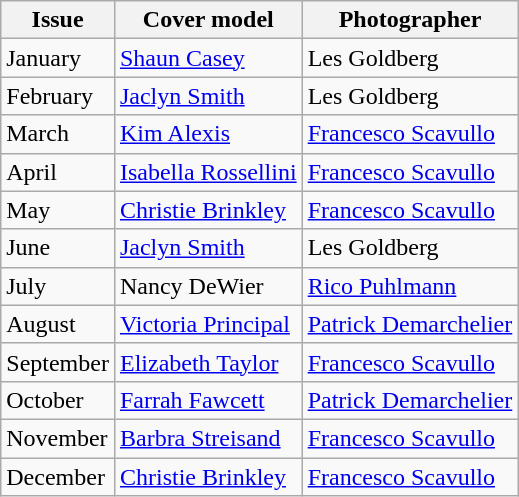<table class="sortable wikitable">
<tr>
<th>Issue</th>
<th>Cover model</th>
<th>Photographer</th>
</tr>
<tr>
<td>January</td>
<td><a href='#'>Shaun Casey</a></td>
<td>Les Goldberg</td>
</tr>
<tr>
<td>February</td>
<td><a href='#'>Jaclyn Smith</a></td>
<td>Les Goldberg</td>
</tr>
<tr>
<td>March</td>
<td><a href='#'>Kim Alexis</a></td>
<td><a href='#'>Francesco Scavullo</a></td>
</tr>
<tr>
<td>April</td>
<td><a href='#'>Isabella Rossellini</a></td>
<td><a href='#'>Francesco Scavullo</a></td>
</tr>
<tr>
<td>May</td>
<td><a href='#'>Christie Brinkley</a></td>
<td><a href='#'>Francesco Scavullo</a></td>
</tr>
<tr>
<td>June</td>
<td><a href='#'>Jaclyn Smith</a></td>
<td>Les Goldberg</td>
</tr>
<tr>
<td>July</td>
<td>Nancy DeWier</td>
<td><a href='#'>Rico Puhlmann</a></td>
</tr>
<tr>
<td>August</td>
<td><a href='#'>Victoria Principal</a></td>
<td><a href='#'>Patrick Demarchelier</a></td>
</tr>
<tr>
<td>September</td>
<td><a href='#'>Elizabeth Taylor</a></td>
<td><a href='#'>Francesco Scavullo</a></td>
</tr>
<tr>
<td>October</td>
<td><a href='#'>Farrah Fawcett</a></td>
<td><a href='#'>Patrick Demarchelier</a></td>
</tr>
<tr>
<td>November</td>
<td><a href='#'>Barbra Streisand</a></td>
<td><a href='#'>Francesco Scavullo</a></td>
</tr>
<tr>
<td>December</td>
<td><a href='#'>Christie Brinkley</a></td>
<td><a href='#'>Francesco Scavullo</a></td>
</tr>
</table>
